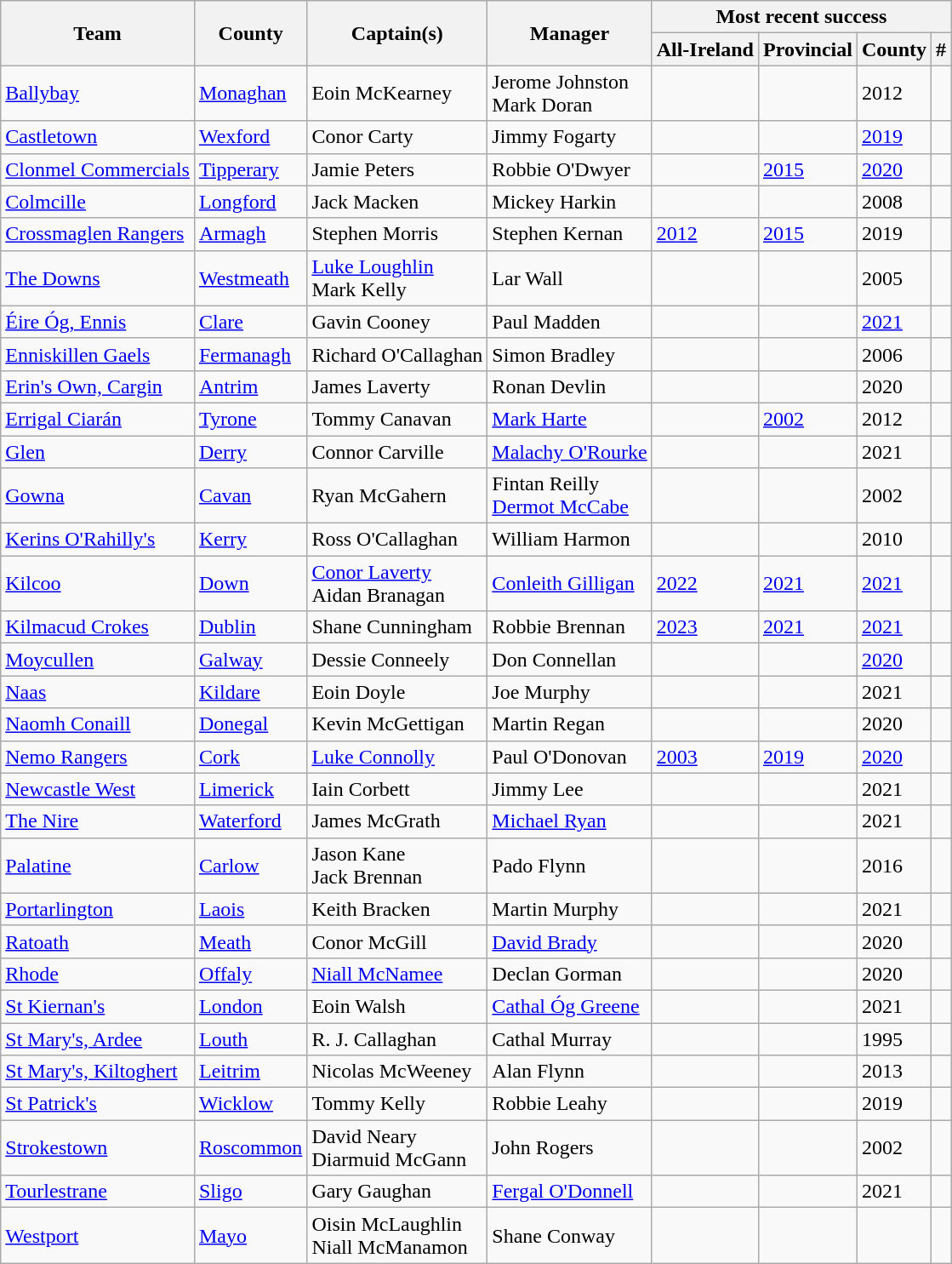<table class="wikitable sortable">
<tr>
<th rowspan="2">Team</th>
<th rowspan="2">County</th>
<th rowspan="2">Captain(s)</th>
<th rowspan="2">Manager</th>
<th colspan="4">Most recent success</th>
</tr>
<tr>
<th>All-Ireland</th>
<th>Provincial</th>
<th>County</th>
<th>#</th>
</tr>
<tr>
<td> <a href='#'>Ballybay</a></td>
<td><a href='#'>Monaghan</a></td>
<td>Eoin McKearney</td>
<td>Jerome Johnston<br>Mark Doran</td>
<td></td>
<td></td>
<td>2012</td>
<td></td>
</tr>
<tr>
<td> <a href='#'>Castletown</a></td>
<td><a href='#'>Wexford</a></td>
<td>Conor Carty</td>
<td>Jimmy Fogarty</td>
<td></td>
<td></td>
<td><a href='#'>2019</a></td>
<td></td>
</tr>
<tr>
<td> <a href='#'>Clonmel Commercials</a></td>
<td><a href='#'>Tipperary</a></td>
<td>Jamie Peters</td>
<td>Robbie O'Dwyer</td>
<td></td>
<td><a href='#'>2015</a></td>
<td><a href='#'>2020</a></td>
<td></td>
</tr>
<tr>
<td> <a href='#'>Colmcille</a></td>
<td><a href='#'>Longford</a></td>
<td>Jack Macken</td>
<td>Mickey Harkin</td>
<td></td>
<td></td>
<td>2008</td>
<td></td>
</tr>
<tr>
<td> <a href='#'>Crossmaglen Rangers</a></td>
<td><a href='#'>Armagh</a></td>
<td>Stephen Morris</td>
<td>Stephen Kernan</td>
<td><a href='#'>2012</a></td>
<td><a href='#'>2015</a></td>
<td>2019</td>
<td></td>
</tr>
<tr>
<td> <a href='#'>The Downs</a></td>
<td><a href='#'>Westmeath</a></td>
<td><a href='#'>Luke Loughlin</a><br>Mark Kelly</td>
<td>Lar Wall</td>
<td></td>
<td></td>
<td>2005</td>
<td></td>
</tr>
<tr>
<td> <a href='#'>Éire Óg, Ennis</a></td>
<td><a href='#'>Clare</a></td>
<td>Gavin Cooney</td>
<td>Paul Madden</td>
<td></td>
<td></td>
<td><a href='#'>2021</a></td>
<td></td>
</tr>
<tr>
<td> <a href='#'>Enniskillen Gaels</a></td>
<td><a href='#'>Fermanagh</a></td>
<td>Richard O'Callaghan</td>
<td>Simon Bradley</td>
<td></td>
<td></td>
<td>2006</td>
<td></td>
</tr>
<tr>
<td> <a href='#'>Erin's Own, Cargin</a></td>
<td><a href='#'>Antrim</a></td>
<td>James Laverty</td>
<td>Ronan Devlin</td>
<td></td>
<td></td>
<td>2020</td>
<td></td>
</tr>
<tr>
<td> <a href='#'>Errigal Ciarán</a></td>
<td><a href='#'>Tyrone</a></td>
<td>Tommy Canavan</td>
<td><a href='#'>Mark Harte</a></td>
<td></td>
<td><a href='#'>2002</a></td>
<td>2012</td>
<td></td>
</tr>
<tr>
<td> <a href='#'>Glen</a></td>
<td><a href='#'>Derry</a></td>
<td>Connor Carville</td>
<td><a href='#'>Malachy O'Rourke</a></td>
<td></td>
<td></td>
<td>2021</td>
<td></td>
</tr>
<tr>
<td> <a href='#'>Gowna</a></td>
<td><a href='#'>Cavan</a></td>
<td>Ryan McGahern</td>
<td>Fintan Reilly<br><a href='#'>Dermot McCabe</a></td>
<td></td>
<td></td>
<td>2002</td>
<td></td>
</tr>
<tr>
<td> <a href='#'>Kerins O'Rahilly's</a></td>
<td><a href='#'>Kerry</a></td>
<td>Ross O'Callaghan</td>
<td>William Harmon</td>
<td></td>
<td></td>
<td>2010</td>
<td></td>
</tr>
<tr>
<td> <a href='#'>Kilcoo</a></td>
<td><a href='#'>Down</a></td>
<td><a href='#'>Conor Laverty</a><br>Aidan Branagan</td>
<td><a href='#'>Conleith Gilligan</a></td>
<td><a href='#'>2022</a></td>
<td><a href='#'>2021</a></td>
<td><a href='#'>2021</a></td>
<td></td>
</tr>
<tr>
<td> <a href='#'>Kilmacud Crokes</a></td>
<td><a href='#'>Dublin</a></td>
<td>Shane Cunningham</td>
<td>Robbie Brennan</td>
<td><a href='#'>2023</a></td>
<td><a href='#'>2021</a></td>
<td><a href='#'>2021</a></td>
<td></td>
</tr>
<tr>
<td> <a href='#'>Moycullen</a></td>
<td><a href='#'>Galway</a></td>
<td>Dessie Conneely</td>
<td>Don Connellan</td>
<td></td>
<td></td>
<td><a href='#'>2020</a></td>
<td></td>
</tr>
<tr>
<td> <a href='#'>Naas</a></td>
<td><a href='#'>Kildare</a></td>
<td>Eoin Doyle</td>
<td>Joe Murphy</td>
<td></td>
<td></td>
<td>2021</td>
<td></td>
</tr>
<tr>
<td> <a href='#'>Naomh Conaill</a></td>
<td><a href='#'>Donegal</a></td>
<td>Kevin McGettigan</td>
<td>Martin Regan</td>
<td></td>
<td></td>
<td>2020</td>
<td></td>
</tr>
<tr>
<td> <a href='#'>Nemo Rangers</a></td>
<td><a href='#'>Cork</a></td>
<td><a href='#'>Luke Connolly</a></td>
<td>Paul O'Donovan</td>
<td><a href='#'>2003</a></td>
<td><a href='#'>2019</a></td>
<td><a href='#'>2020</a></td>
<td></td>
</tr>
<tr>
<td> <a href='#'>Newcastle West</a></td>
<td><a href='#'>Limerick</a></td>
<td>Iain Corbett</td>
<td>Jimmy Lee</td>
<td></td>
<td></td>
<td>2021</td>
<td></td>
</tr>
<tr>
<td> <a href='#'>The Nire</a></td>
<td><a href='#'>Waterford</a></td>
<td>James McGrath</td>
<td><a href='#'>Michael Ryan</a></td>
<td></td>
<td></td>
<td>2021</td>
<td></td>
</tr>
<tr>
<td> <a href='#'>Palatine</a></td>
<td><a href='#'>Carlow</a></td>
<td>Jason Kane<br>Jack Brennan</td>
<td>Pado Flynn</td>
<td></td>
<td></td>
<td>2016</td>
<td></td>
</tr>
<tr>
<td> <a href='#'>Portarlington</a></td>
<td><a href='#'>Laois</a></td>
<td>Keith Bracken</td>
<td>Martin Murphy</td>
<td></td>
<td></td>
<td>2021</td>
<td></td>
</tr>
<tr>
<td> <a href='#'>Ratoath</a></td>
<td><a href='#'>Meath</a></td>
<td>Conor McGill</td>
<td><a href='#'>David Brady</a></td>
<td></td>
<td></td>
<td>2020</td>
<td></td>
</tr>
<tr>
<td> <a href='#'>Rhode</a></td>
<td><a href='#'>Offaly</a></td>
<td><a href='#'>Niall McNamee</a></td>
<td>Declan Gorman</td>
<td></td>
<td></td>
<td>2020</td>
<td></td>
</tr>
<tr>
<td> <a href='#'>St Kiernan's</a></td>
<td><a href='#'>London</a></td>
<td>Eoin Walsh</td>
<td><a href='#'>Cathal Óg Greene</a></td>
<td></td>
<td></td>
<td>2021</td>
<td></td>
</tr>
<tr>
<td> <a href='#'>St Mary's, Ardee</a></td>
<td><a href='#'>Louth</a></td>
<td>R. J. Callaghan</td>
<td>Cathal Murray</td>
<td></td>
<td></td>
<td>1995</td>
<td></td>
</tr>
<tr>
<td> <a href='#'>St Mary's, Kiltoghert</a></td>
<td><a href='#'>Leitrim</a></td>
<td>Nicolas McWeeney</td>
<td>Alan Flynn</td>
<td></td>
<td></td>
<td>2013</td>
<td></td>
</tr>
<tr>
<td> <a href='#'>St Patrick's</a></td>
<td><a href='#'>Wicklow</a></td>
<td>Tommy Kelly</td>
<td>Robbie Leahy</td>
<td></td>
<td></td>
<td>2019</td>
<td></td>
</tr>
<tr>
<td> <a href='#'>Strokestown</a></td>
<td><a href='#'>Roscommon</a></td>
<td>David Neary<br>Diarmuid McGann</td>
<td>John Rogers</td>
<td></td>
<td></td>
<td>2002</td>
<td></td>
</tr>
<tr>
<td> <a href='#'>Tourlestrane</a></td>
<td><a href='#'>Sligo</a></td>
<td>Gary Gaughan</td>
<td><a href='#'>Fergal O'Donnell</a></td>
<td></td>
<td></td>
<td>2021</td>
<td></td>
</tr>
<tr>
<td> <a href='#'>Westport</a></td>
<td><a href='#'>Mayo</a></td>
<td>Oisin McLaughlin<br>Niall McManamon</td>
<td>Shane Conway</td>
<td></td>
<td></td>
<td></td>
<td></td>
</tr>
</table>
